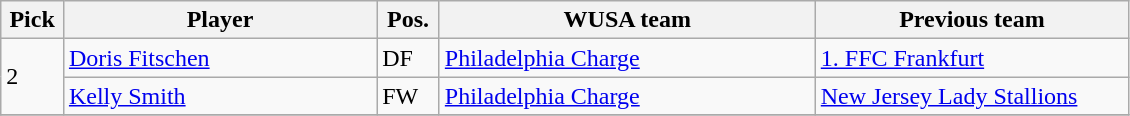<table class="wikitable">
<tr>
<th width="5%">Pick</th>
<th width="25%">Player</th>
<th width="5%">Pos.</th>
<th width="30%">WUSA team</th>
<th width="25%">Previous team</th>
</tr>
<tr>
<td rowspan=2>2</td>
<td> <a href='#'>Doris Fitschen</a></td>
<td>DF</td>
<td><a href='#'>Philadelphia Charge</a></td>
<td><a href='#'>1. FFC Frankfurt</a></td>
</tr>
<tr>
<td> <a href='#'>Kelly Smith</a></td>
<td>FW</td>
<td><a href='#'>Philadelphia Charge</a></td>
<td><a href='#'>New Jersey Lady Stallions</a></td>
</tr>
<tr>
</tr>
</table>
